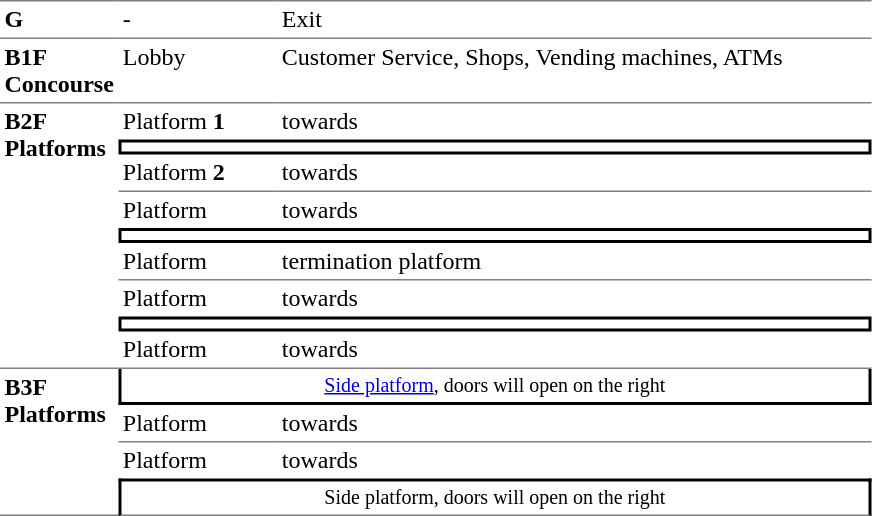<table table border=0 cellspacing=0 cellpadding=3>
<tr>
<td style="border-top:solid 1px gray;" width=50 valign=top><strong>G</strong></td>
<td style="border-top:solid 1px gray;" width=100 valign=top>-</td>
<td style="border-top:solid 1px gray;" width=390 valign=top>Exit</td>
</tr>
<tr>
<td style="border-bottom:solid 1px gray; border-top:solid 1px gray;" valign=top width=50><strong>B1F<br>Concourse</strong></td>
<td style="border-bottom:solid 1px gray; border-top:solid 1px gray;" valign=top width=100>Lobby</td>
<td style="border-bottom:solid 1px gray; border-top:solid 1px gray;" valign=top width=390>Customer Service, Shops, Vending machines, ATMs</td>
</tr>
<tr>
<td style="border-bottom:solid 1px gray;" rowspan="9" valign=top><strong>B2F<br>Platforms</strong></td>
<td>Platform <strong>1</strong></td>
<td>  towards  </td>
</tr>
<tr>
<td style="border-right:solid 2px black;border-left:solid 2px black;border-top:solid 2px black;border-bottom:solid 2px black;text-align:center;" colspan=2></td>
</tr>
<tr>
<td style="border-bottom:solid 1px gray;">Platform <strong>2</strong></td>
<td style="border-bottom:solid 1px gray;">  towards   </td>
</tr>
<tr>
<td>Platform</td>
<td>  towards  </td>
</tr>
<tr>
<td style="border-right:solid 2px black;border-left:solid 2px black;border-top:solid 2px black;border-bottom:solid 2px black;text-align:center;" colspan=2></td>
</tr>
<tr>
<td style="border-bottom:solid 1px gray;">Platform</td>
<td style="border-bottom:solid 1px gray;">  termination platform</td>
</tr>
<tr>
<td>Platform</td>
<td>  towards   </td>
</tr>
<tr>
<td style="border-right:solid 2px black;border-left:solid 2px black;border-top:solid 2px black;border-bottom:solid 2px black;text-align:center;" colspan=2></td>
</tr>
<tr>
<td style="border-bottom:solid 1px gray;">Platform</td>
<td style="border-bottom:solid 1px gray;">  towards   </td>
</tr>
<tr>
<td style="border-bottom:solid 1px gray;" rowspan=4 valign=top><strong>B3F<br>Platforms</strong></td>
<td style="border-right:solid 2px black;border-left:solid 2px black;border-bottom:solid 2px black;font-size:smaller;text-align:center;" colspan=2><a href='#'>Side platform</a>, doors will open on the right</td>
</tr>
<tr>
<td style="border-bottom:solid 1px gray;" width=100>Platform</td>
<td style="border-bottom:solid 1px gray;" width=330>  towards  </td>
</tr>
<tr>
<td>Platform</td>
<td>  towards   </td>
</tr>
<tr>
<td style="border-top:solid 2px black;border-right:solid 2px black;border-left:solid 2px black;border-bottom:solid 1px gray;font-size:smaller;text-align:center;" colspan=2>Side platform, doors will open on the right</td>
</tr>
<tr>
</tr>
</table>
